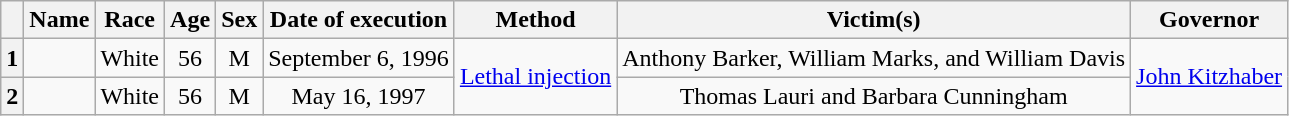<table class="wikitable sortable" style="text-align:center;">
<tr>
<th scope="col"></th>
<th scope="col">Name</th>
<th scope="col">Race</th>
<th scope="col">Age</th>
<th scope="col">Sex</th>
<th scope="col" data-sort-type="date">Date of execution</th>
<th scope="col">Method</th>
<th scope="col">Victim(s)</th>
<th scope="col">Governor</th>
</tr>
<tr>
<th scope="row">1</th>
<td></td>
<td>White</td>
<td>56</td>
<td>M</td>
<td>September 6, 1996</td>
<td rowspan="2"><a href='#'>Lethal injection</a></td>
<td>Anthony Barker, William Marks, and William Davis</td>
<td rowspan="2"><a href='#'>John Kitzhaber</a></td>
</tr>
<tr>
<th scope="row">2</th>
<td></td>
<td>White</td>
<td>56</td>
<td>M</td>
<td>May 16, 1997</td>
<td>Thomas Lauri and Barbara Cunningham</td>
</tr>
</table>
